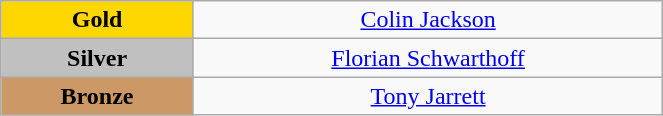<table class="wikitable" style="text-align:center; " width="35%">
<tr>
<td bgcolor="gold"><strong>Gold</strong></td>
<td><a href='#'>Colin Jackson</a><br>  <small><em></em></small></td>
</tr>
<tr>
<td bgcolor="silver"><strong>Silver</strong></td>
<td><a href='#'>Florian Schwarthoff</a><br>  <small><em></em></small></td>
</tr>
<tr>
<td bgcolor="CC9966"><strong>Bronze</strong></td>
<td><a href='#'>Tony Jarrett</a><br>  <small><em></em></small></td>
</tr>
</table>
